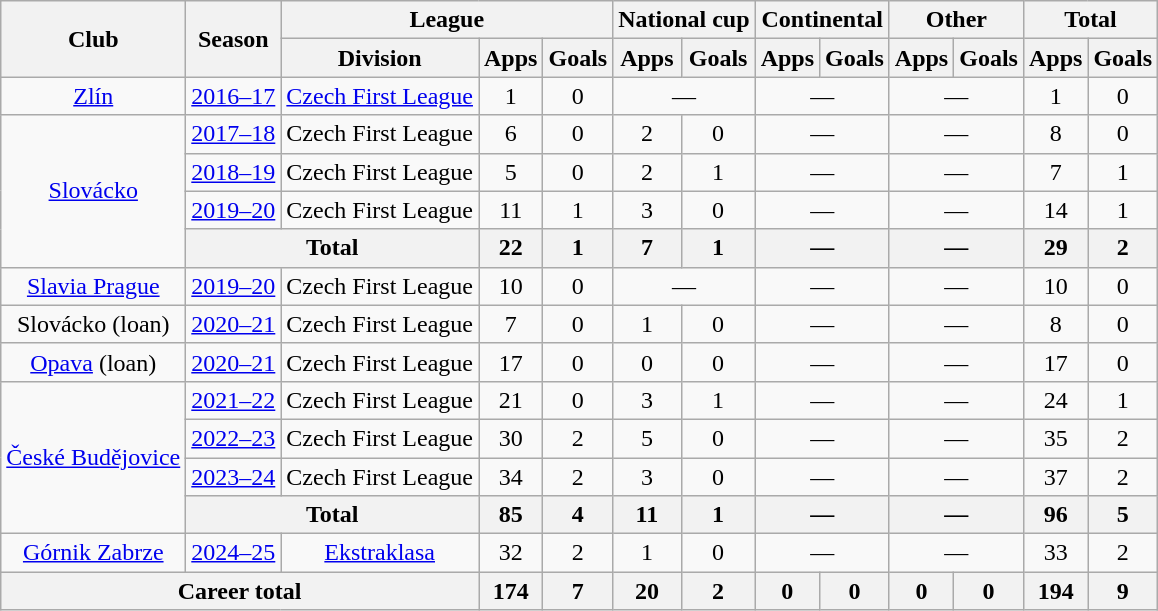<table class="wikitable" style="text-align: center;">
<tr>
<th rowspan=2>Club</th>
<th rowspan=2>Season</th>
<th colspan=3>League</th>
<th colspan=2>National cup</th>
<th colspan=2>Continental</th>
<th colspan=2>Other</th>
<th colspan=2>Total</th>
</tr>
<tr>
<th>Division</th>
<th>Apps</th>
<th>Goals</th>
<th>Apps</th>
<th>Goals</th>
<th>Apps</th>
<th>Goals</th>
<th>Apps</th>
<th>Goals</th>
<th>Apps</th>
<th>Goals</th>
</tr>
<tr>
<td><a href='#'>Zlín</a></td>
<td><a href='#'>2016–17</a></td>
<td><a href='#'>Czech First League</a></td>
<td>1</td>
<td>0</td>
<td colspan="2">—</td>
<td colspan="2">—</td>
<td colspan="2">—</td>
<td>1</td>
<td>0</td>
</tr>
<tr>
<td rowspan="4"><a href='#'>Slovácko</a></td>
<td><a href='#'>2017–18</a></td>
<td>Czech First League</td>
<td>6</td>
<td>0</td>
<td>2</td>
<td>0</td>
<td colspan="2">—</td>
<td colspan="2">—</td>
<td>8</td>
<td>0</td>
</tr>
<tr>
<td><a href='#'>2018–19</a></td>
<td>Czech First League</td>
<td>5</td>
<td>0</td>
<td>2</td>
<td>1</td>
<td colspan="2">—</td>
<td colspan="2">—</td>
<td>7</td>
<td>1</td>
</tr>
<tr>
<td><a href='#'>2019–20</a></td>
<td>Czech First League</td>
<td>11</td>
<td>1</td>
<td>3</td>
<td>0</td>
<td colspan="2">—</td>
<td colspan="2">—</td>
<td>14</td>
<td>1</td>
</tr>
<tr>
<th colspan="2">Total</th>
<th>22</th>
<th>1</th>
<th>7</th>
<th>1</th>
<th colspan="2">—</th>
<th colspan="2">—</th>
<th>29</th>
<th>2</th>
</tr>
<tr>
<td><a href='#'>Slavia Prague</a></td>
<td><a href='#'>2019–20</a></td>
<td>Czech First League</td>
<td>10</td>
<td>0</td>
<td colspan="2">—</td>
<td colspan="2">—</td>
<td colspan="2">—</td>
<td>10</td>
<td>0</td>
</tr>
<tr>
<td>Slovácko (loan)</td>
<td><a href='#'>2020–21</a></td>
<td>Czech First League</td>
<td>7</td>
<td>0</td>
<td>1</td>
<td>0</td>
<td colspan="2">—</td>
<td colspan="2">—</td>
<td>8</td>
<td>0</td>
</tr>
<tr>
<td><a href='#'>Opava</a> (loan)</td>
<td><a href='#'>2020–21</a></td>
<td>Czech First League</td>
<td>17</td>
<td>0</td>
<td>0</td>
<td>0</td>
<td colspan="2">—</td>
<td colspan="2">—</td>
<td>17</td>
<td>0</td>
</tr>
<tr>
<td rowspan="4"><a href='#'>České Budějovice</a></td>
<td><a href='#'>2021–22</a></td>
<td>Czech First League</td>
<td>21</td>
<td>0</td>
<td>3</td>
<td>1</td>
<td colspan="2">—</td>
<td colspan="2">—</td>
<td>24</td>
<td>1</td>
</tr>
<tr>
<td><a href='#'>2022–23</a></td>
<td>Czech First League</td>
<td>30</td>
<td>2</td>
<td>5</td>
<td>0</td>
<td colspan="2">—</td>
<td colspan="2">—</td>
<td>35</td>
<td>2</td>
</tr>
<tr>
<td><a href='#'>2023–24</a></td>
<td>Czech First League</td>
<td>34</td>
<td>2</td>
<td>3</td>
<td>0</td>
<td colspan="2">—</td>
<td colspan="2">—</td>
<td>37</td>
<td>2</td>
</tr>
<tr>
<th colspan="2">Total</th>
<th>85</th>
<th>4</th>
<th>11</th>
<th>1</th>
<th colspan="2">—</th>
<th colspan="2">—</th>
<th>96</th>
<th>5</th>
</tr>
<tr>
<td><a href='#'>Górnik Zabrze</a></td>
<td><a href='#'>2024–25</a></td>
<td><a href='#'>Ekstraklasa</a></td>
<td>32</td>
<td>2</td>
<td>1</td>
<td>0</td>
<td colspan="2">—</td>
<td colspan="2">—</td>
<td>33</td>
<td>2</td>
</tr>
<tr>
<th colspan="3">Career total</th>
<th>174</th>
<th>7</th>
<th>20</th>
<th>2</th>
<th>0</th>
<th>0</th>
<th>0</th>
<th>0</th>
<th>194</th>
<th>9</th>
</tr>
</table>
